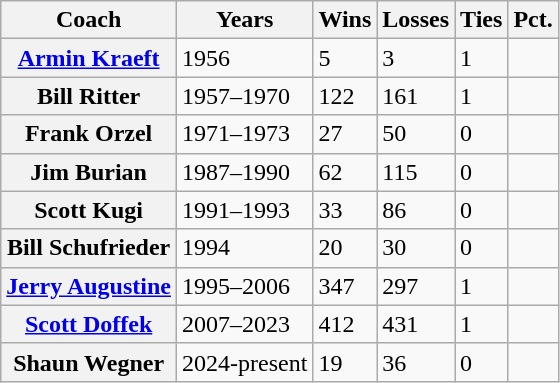<table class=wikitable>
<tr>
<th>Coach</th>
<th>Years</th>
<th>Wins</th>
<th>Losses</th>
<th>Ties</th>
<th>Pct.</th>
</tr>
<tr>
<th><a href='#'>Armin Kraeft</a></th>
<td>1956</td>
<td>5</td>
<td>3</td>
<td>1</td>
<td></td>
</tr>
<tr>
<th>Bill Ritter</th>
<td>1957–1970</td>
<td>122</td>
<td>161</td>
<td>1</td>
<td></td>
</tr>
<tr>
<th>Frank Orzel</th>
<td>1971–1973</td>
<td>27</td>
<td>50</td>
<td>0</td>
<td></td>
</tr>
<tr>
<th>Jim Burian</th>
<td>1987–1990</td>
<td>62</td>
<td>115</td>
<td>0</td>
<td></td>
</tr>
<tr>
<th>Scott Kugi</th>
<td>1991–1993</td>
<td>33</td>
<td>86</td>
<td>0</td>
<td></td>
</tr>
<tr>
<th>Bill Schufrieder</th>
<td>1994</td>
<td>20</td>
<td>30</td>
<td>0</td>
<td></td>
</tr>
<tr>
<th><a href='#'>Jerry Augustine</a></th>
<td>1995–2006</td>
<td>347</td>
<td>297</td>
<td>1</td>
<td></td>
</tr>
<tr>
<th><a href='#'>Scott Doffek</a></th>
<td>2007–2023</td>
<td>412</td>
<td>431</td>
<td>1</td>
<td></td>
</tr>
<tr>
<th>Shaun Wegner</th>
<td>2024-present</td>
<td>19</td>
<td>36</td>
<td>0</td>
<td></td>
</tr>
</table>
